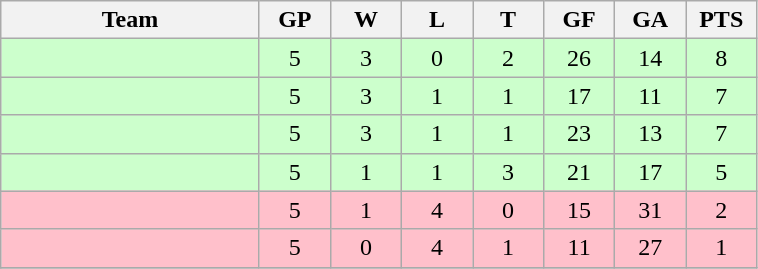<table class="wikitable" style="text-align:center;">
<tr>
<th width=165>Team</th>
<th width=40>GP</th>
<th width=40>W</th>
<th width=40>L</th>
<th width=40>T</th>
<th width=40>GF</th>
<th width=40>GA</th>
<th width=40>PTS</th>
</tr>
<tr style="background:#ccffcc">
<td style="text-align:left;"></td>
<td>5</td>
<td>3</td>
<td>0</td>
<td>2</td>
<td>26</td>
<td>14</td>
<td>8</td>
</tr>
<tr style="background:#ccffcc">
<td style="text-align:left;"></td>
<td>5</td>
<td>3</td>
<td>1</td>
<td>1</td>
<td>17</td>
<td>11</td>
<td>7</td>
</tr>
<tr style="background:#ccffcc">
<td style="text-align:left;"></td>
<td>5</td>
<td>3</td>
<td>1</td>
<td>1</td>
<td>23</td>
<td>13</td>
<td>7</td>
</tr>
<tr style="background:#ccffcc">
<td style="text-align:left;"></td>
<td>5</td>
<td>1</td>
<td>1</td>
<td>3</td>
<td>21</td>
<td>17</td>
<td>5</td>
</tr>
<tr style="background:pink">
<td style="text-align:left;"></td>
<td>5</td>
<td>1</td>
<td>4</td>
<td>0</td>
<td>15</td>
<td>31</td>
<td>2</td>
</tr>
<tr style="background:pink">
<td style="text-align:left;"></td>
<td>5</td>
<td>0</td>
<td>4</td>
<td>1</td>
<td>11</td>
<td>27</td>
<td>1</td>
</tr>
<tr>
</tr>
</table>
